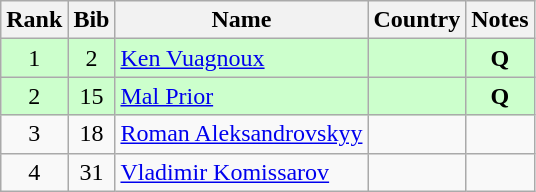<table class="wikitable" style="text-align:center;">
<tr>
<th>Rank</th>
<th>Bib</th>
<th>Name</th>
<th>Country</th>
<th>Notes</th>
</tr>
<tr bgcolor=ccffcc>
<td>1</td>
<td>2</td>
<td align=left><a href='#'>Ken Vuagnoux</a></td>
<td align=left></td>
<td><strong>Q</strong></td>
</tr>
<tr bgcolor=ccffcc>
<td>2</td>
<td>15</td>
<td align=left><a href='#'>Mal Prior</a></td>
<td align=left></td>
<td><strong>Q</strong></td>
</tr>
<tr>
<td>3</td>
<td>18</td>
<td align=left><a href='#'>Roman Aleksandrovskyy</a></td>
<td align=left></td>
<td></td>
</tr>
<tr>
<td>4</td>
<td>31</td>
<td align=left><a href='#'>Vladimir Komissarov</a></td>
<td align=left></td>
<td></td>
</tr>
</table>
